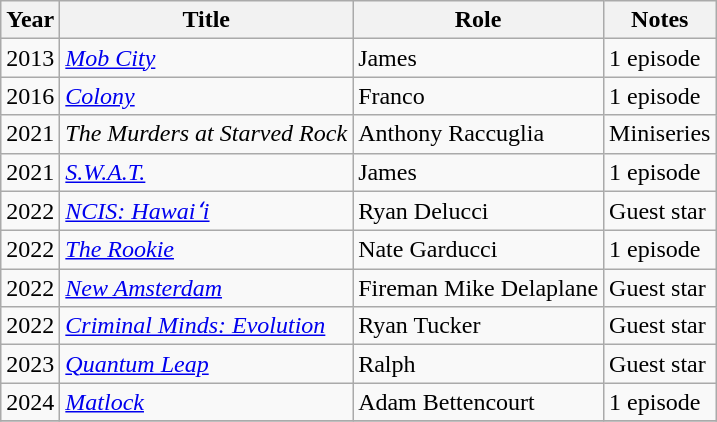<table class="wikitable sortable">
<tr>
<th>Year</th>
<th>Title</th>
<th>Role</th>
<th class="unsortable">Notes</th>
</tr>
<tr>
<td>2013</td>
<td><em><a href='#'>Mob City</a></em></td>
<td>James</td>
<td>1 episode</td>
</tr>
<tr>
<td>2016</td>
<td><em><a href='#'>Colony</a></em></td>
<td>Franco</td>
<td>1 episode</td>
</tr>
<tr>
<td>2021</td>
<td><em>The Murders at Starved Rock</em></td>
<td>Anthony Raccuglia</td>
<td>Miniseries</td>
</tr>
<tr>
<td>2021</td>
<td><em><a href='#'>S.W.A.T.</a></em></td>
<td>James</td>
<td>1 episode</td>
</tr>
<tr>
<td>2022</td>
<td><em><a href='#'>NCIS: Hawaiʻi</a></em></td>
<td>Ryan Delucci</td>
<td>Guest star</td>
</tr>
<tr>
<td>2022</td>
<td><em><a href='#'>The Rookie</a></em></td>
<td>Nate Garducci</td>
<td>1 episode</td>
</tr>
<tr>
<td>2022</td>
<td><em><a href='#'>New Amsterdam</a></em></td>
<td>Fireman Mike Delaplane</td>
<td>Guest star</td>
</tr>
<tr>
<td>2022</td>
<td><em><a href='#'>Criminal Minds: Evolution</a></em></td>
<td>Ryan Tucker</td>
<td>Guest star</td>
</tr>
<tr>
<td>2023</td>
<td><em><a href='#'>Quantum Leap</a></em></td>
<td>Ralph</td>
<td>Guest star</td>
</tr>
<tr>
<td>2024</td>
<td><em><a href='#'>Matlock</a></em></td>
<td>Adam Bettencourt</td>
<td>1 episode</td>
</tr>
<tr>
</tr>
</table>
